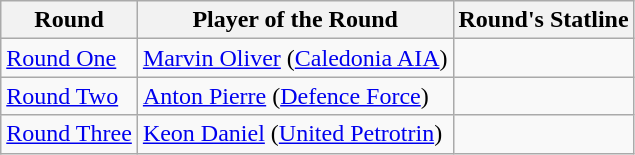<table class="wikitable">
<tr>
<th>Round</th>
<th>Player of the Round</th>
<th>Round's Statline</th>
</tr>
<tr>
<td><a href='#'>Round One</a></td>
<td> <a href='#'>Marvin Oliver</a> (<a href='#'>Caledonia AIA</a>)</td>
<td></td>
</tr>
<tr>
<td><a href='#'>Round Two</a></td>
<td> <a href='#'>Anton Pierre</a> (<a href='#'>Defence Force</a>)</td>
<td></td>
</tr>
<tr>
<td><a href='#'>Round Three</a></td>
<td> <a href='#'>Keon Daniel</a> (<a href='#'>United Petrotrin</a>)</td>
<td></td>
</tr>
</table>
